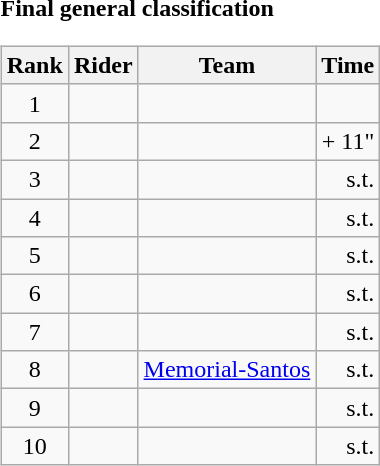<table>
<tr>
<td><strong>Final general classification</strong><br><table class="wikitable">
<tr>
<th scope="col">Rank</th>
<th scope="col">Rider</th>
<th scope="col">Team</th>
<th scope="col">Time</th>
</tr>
<tr>
<td style="text-align:center;">1</td>
<td></td>
<td></td>
<td style="text-align:right;"></td>
</tr>
<tr>
<td style="text-align:center;">2</td>
<td></td>
<td></td>
<td style="text-align:right;">+ 11"</td>
</tr>
<tr>
<td style="text-align:center;">3</td>
<td></td>
<td></td>
<td style="text-align:right;">s.t.</td>
</tr>
<tr>
<td style="text-align:center;">4</td>
<td></td>
<td></td>
<td style="text-align:right;">s.t.</td>
</tr>
<tr>
<td style="text-align:center;">5</td>
<td></td>
<td></td>
<td style="text-align:right;">s.t.</td>
</tr>
<tr>
<td style="text-align:center;">6</td>
<td></td>
<td></td>
<td style="text-align:right;">s.t.</td>
</tr>
<tr>
<td style="text-align:center;">7</td>
<td></td>
<td></td>
<td style="text-align:right;">s.t.</td>
</tr>
<tr>
<td style="text-align:center;">8</td>
<td></td>
<td><a href='#'>Memorial-Santos</a></td>
<td style="text-align:right;">s.t.</td>
</tr>
<tr>
<td style="text-align:center;">9</td>
<td></td>
<td></td>
<td style="text-align:right;">s.t.</td>
</tr>
<tr>
<td style="text-align:center;">10</td>
<td></td>
<td></td>
<td style="text-align:right;">s.t.</td>
</tr>
</table>
</td>
</tr>
</table>
